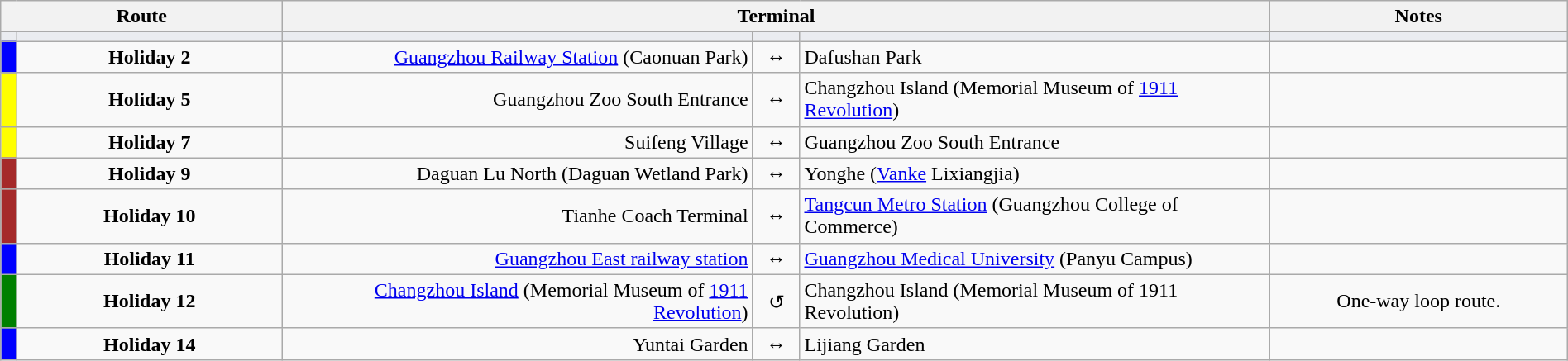<table class="wikitable sortable" style="width:100%; text-align:center;">
<tr>
<th colspan="2" width="18%">Route</th>
<th colspan="3">Terminal</th>
<th width="19%">Notes</th>
</tr>
<tr style="background:#EAECF0" height=0>
<td width="1%"></td>
<td></td>
<td width="30%"></td>
<td></td>
<td width="30%"></td>
<td></td>
</tr>
<tr>
<td style="background:blue;"></td>
<td><strong>Holiday 2</strong></td>
<td align=right><a href='#'>Guangzhou Railway Station</a> (Caonuan Park)</td>
<td>↔</td>
<td align=left>Dafushan Park</td>
<td></td>
</tr>
<tr>
<td style="background:yellow;"></td>
<td><strong>Holiday 5</strong></td>
<td align=right>Guangzhou Zoo South Entrance</td>
<td>↔</td>
<td align=left>Changzhou Island (Memorial Museum of <a href='#'>1911 Revolution</a>)</td>
<td></td>
</tr>
<tr>
<td style="background:yellow;"></td>
<td><strong>Holiday 7</strong></td>
<td align=right>Suifeng Village</td>
<td>↔</td>
<td align=left>Guangzhou Zoo South Entrance</td>
<td></td>
</tr>
<tr>
<td style="background:brown;"></td>
<td><strong>Holiday 9</strong></td>
<td align=right>Daguan Lu North (Daguan Wetland Park)</td>
<td>↔</td>
<td align=left>Yonghe (<a href='#'>Vanke</a> Lixiangjia)</td>
<td></td>
</tr>
<tr>
<td style="background:brown;"></td>
<td><strong>Holiday 10</strong></td>
<td align=right>Tianhe Coach Terminal</td>
<td>↔</td>
<td align=left><a href='#'>Tangcun Metro Station</a> (Guangzhou College of Commerce)</td>
<td></td>
</tr>
<tr>
<td style="background:blue;"></td>
<td><strong>Holiday 11</strong></td>
<td align=right><a href='#'>Guangzhou East railway station</a></td>
<td>↔</td>
<td align=left><a href='#'>Guangzhou Medical University</a> (Panyu Campus)</td>
<td></td>
</tr>
<tr>
<td style="background:green;"></td>
<td><strong>Holiday 12</strong></td>
<td align=right><a href='#'>Changzhou Island</a> (Memorial Museum of <a href='#'>1911 Revolution</a>)</td>
<td>↺</td>
<td align=left>Changzhou Island (Memorial Museum of 1911 Revolution)</td>
<td>One-way loop route.</td>
</tr>
<tr>
<td style="background:blue;"></td>
<td><strong>Holiday 14</strong></td>
<td align=right>Yuntai Garden</td>
<td>↔</td>
<td align=left>Lijiang Garden</td>
<td></td>
</tr>
</table>
